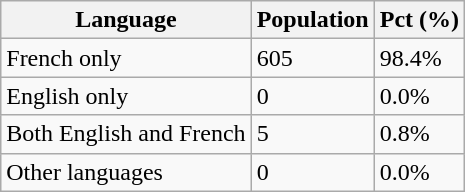<table class="wikitable">
<tr>
<th>Language</th>
<th>Population</th>
<th>Pct (%)</th>
</tr>
<tr>
<td>French only</td>
<td>605</td>
<td>98.4%</td>
</tr>
<tr>
<td>English only</td>
<td>0</td>
<td>0.0%</td>
</tr>
<tr>
<td>Both English and French</td>
<td>5</td>
<td>0.8%</td>
</tr>
<tr>
<td>Other languages</td>
<td>0</td>
<td>0.0%</td>
</tr>
</table>
